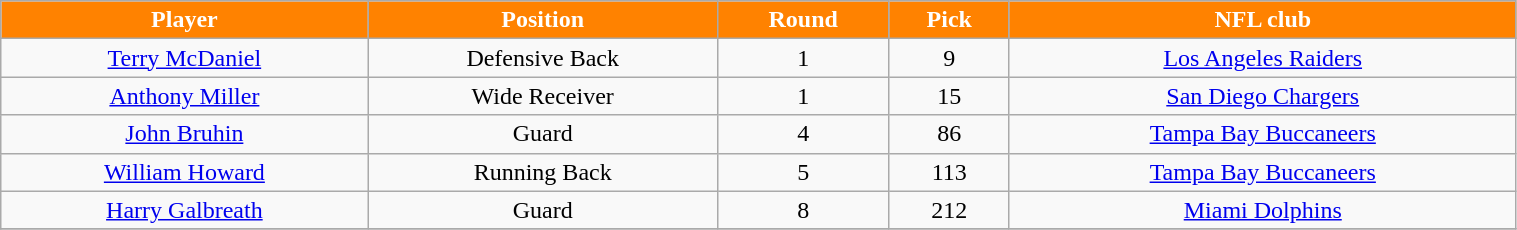<table class="wikitable" width="80%">
<tr align="center"  style="background:#FF8200;color:#FFFFFF;">
<td><strong>Player</strong></td>
<td><strong>Position</strong></td>
<td><strong>Round</strong></td>
<td><strong>Pick</strong></td>
<td><strong>NFL club</strong></td>
</tr>
<tr align="center" bgcolor="">
<td><a href='#'>Terry McDaniel</a></td>
<td>Defensive Back</td>
<td>1</td>
<td>9</td>
<td><a href='#'>Los Angeles Raiders</a></td>
</tr>
<tr align="center" bgcolor="">
<td><a href='#'>Anthony Miller</a></td>
<td>Wide Receiver</td>
<td>1</td>
<td>15</td>
<td><a href='#'>San Diego Chargers</a></td>
</tr>
<tr align="center" bgcolor="">
<td><a href='#'>John Bruhin</a></td>
<td>Guard</td>
<td>4</td>
<td>86</td>
<td><a href='#'>Tampa Bay Buccaneers</a></td>
</tr>
<tr align="center" bgcolor="">
<td><a href='#'>William Howard</a></td>
<td>Running Back</td>
<td>5</td>
<td>113</td>
<td><a href='#'>Tampa Bay Buccaneers</a></td>
</tr>
<tr align="center" bgcolor="">
<td><a href='#'>Harry Galbreath</a></td>
<td>Guard</td>
<td>8</td>
<td>212</td>
<td><a href='#'>Miami Dolphins</a></td>
</tr>
<tr align="center" bgcolor="">
</tr>
</table>
